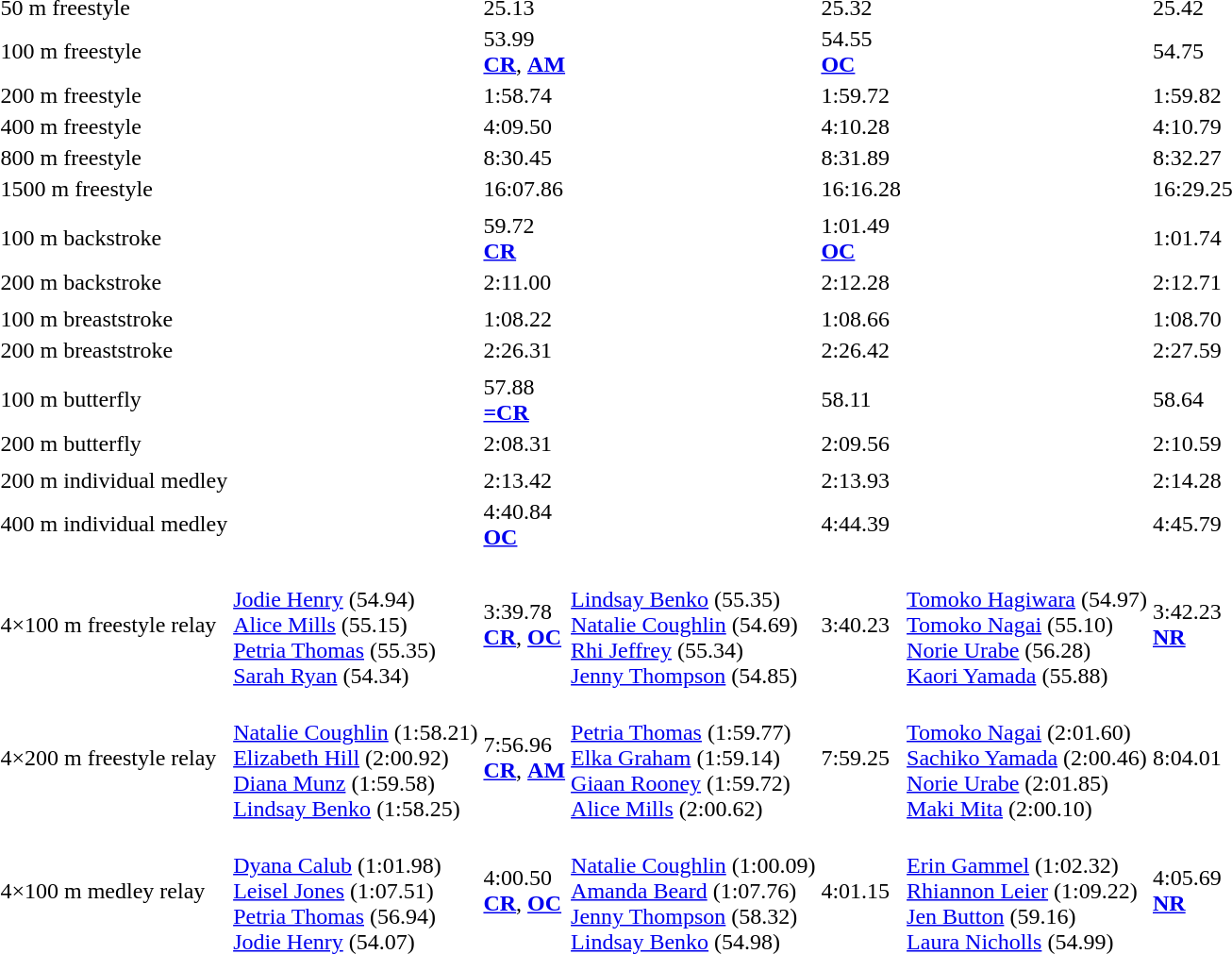<table>
<tr>
<td>50 m freestyle <br></td>
<td></td>
<td>25.13</td>
<td></td>
<td>25.32</td>
<td></td>
<td>25.42</td>
</tr>
<tr>
<td>100 m freestyle <br></td>
<td></td>
<td>53.99<br><strong><a href='#'>CR</a></strong>, <strong><a href='#'>AM</a></strong></td>
<td></td>
<td>54.55<br><strong><a href='#'>OC</a></strong></td>
<td></td>
<td>54.75</td>
</tr>
<tr>
<td>200 m freestyle <br></td>
<td></td>
<td>1:58.74</td>
<td></td>
<td>1:59.72</td>
<td></td>
<td>1:59.82</td>
</tr>
<tr>
<td>400 m freestyle <br></td>
<td></td>
<td>4:09.50</td>
<td></td>
<td>4:10.28</td>
<td></td>
<td>4:10.79</td>
</tr>
<tr>
<td>800 m freestyle <br></td>
<td></td>
<td>8:30.45</td>
<td></td>
<td>8:31.89</td>
<td></td>
<td>8:32.27</td>
</tr>
<tr>
<td>1500 m freestyle <br></td>
<td></td>
<td>16:07.86</td>
<td></td>
<td>16:16.28</td>
<td></td>
<td>16:29.25</td>
</tr>
<tr>
<td></td>
<td></td>
<td></td>
<td></td>
<td></td>
<td></td>
<td></td>
</tr>
<tr>
<td>100 m backstroke <br></td>
<td></td>
<td>59.72<br><strong><a href='#'>CR</a></strong></td>
<td></td>
<td>1:01.49<br><strong><a href='#'>OC</a></strong></td>
<td></td>
<td>1:01.74</td>
</tr>
<tr>
<td>200 m backstroke <br></td>
<td></td>
<td>2:11.00</td>
<td></td>
<td>2:12.28</td>
<td></td>
<td>2:12.71</td>
</tr>
<tr>
<td></td>
<td></td>
<td></td>
<td></td>
<td></td>
<td></td>
<td></td>
</tr>
<tr>
<td>100 m breaststroke <br></td>
<td></td>
<td>1:08.22</td>
<td></td>
<td>1:08.66</td>
<td></td>
<td>1:08.70</td>
</tr>
<tr>
<td>200 m breaststroke <br></td>
<td></td>
<td>2:26.31</td>
<td></td>
<td>2:26.42</td>
<td></td>
<td>2:27.59</td>
</tr>
<tr>
<td></td>
<td></td>
<td></td>
<td></td>
<td></td>
<td></td>
<td></td>
</tr>
<tr>
<td>100 m butterfly <br></td>
<td></td>
<td>57.88<br><strong><a href='#'>=CR</a></strong></td>
<td></td>
<td>58.11</td>
<td></td>
<td>58.64</td>
</tr>
<tr>
<td>200 m butterfly <br></td>
<td></td>
<td>2:08.31</td>
<td></td>
<td>2:09.56</td>
<td></td>
<td>2:10.59</td>
</tr>
<tr>
<td></td>
<td></td>
<td></td>
<td></td>
<td></td>
<td></td>
<td></td>
</tr>
<tr>
<td>200 m individual medley <br></td>
<td></td>
<td>2:13.42</td>
<td></td>
<td>2:13.93</td>
<td></td>
<td>2:14.28</td>
</tr>
<tr>
<td>400 m individual medley <br></td>
<td></td>
<td>4:40.84<br><strong><a href='#'>OC</a></strong></td>
<td></td>
<td>4:44.39</td>
<td></td>
<td>4:45.79</td>
</tr>
<tr>
<td></td>
<td></td>
<td></td>
<td></td>
<td></td>
<td></td>
<td></td>
</tr>
<tr>
<td>4×100 m freestyle relay <br></td>
<td><br><a href='#'>Jodie Henry</a> (54.94)<br><a href='#'>Alice Mills</a> (55.15)<br><a href='#'>Petria Thomas</a> (55.35)<br><a href='#'>Sarah Ryan</a> (54.34)</td>
<td>3:39.78<br><strong><a href='#'>CR</a></strong>, <strong><a href='#'>OC</a></strong></td>
<td><br><a href='#'>Lindsay Benko</a> (55.35)<br><a href='#'>Natalie Coughlin</a> (54.69)<br><a href='#'>Rhi Jeffrey</a> (55.34)<br><a href='#'>Jenny Thompson</a> (54.85)</td>
<td>3:40.23</td>
<td><br><a href='#'>Tomoko Hagiwara</a> (54.97)<br><a href='#'>Tomoko Nagai</a> (55.10)<br><a href='#'>Norie Urabe</a> (56.28)<br><a href='#'>Kaori Yamada</a> (55.88)</td>
<td>3:42.23<br><strong><a href='#'>NR</a></strong></td>
</tr>
<tr>
<td>4×200 m freestyle relay <br></td>
<td><br><a href='#'>Natalie Coughlin</a> (1:58.21)<br><a href='#'>Elizabeth Hill</a> (2:00.92)<br><a href='#'>Diana Munz</a> (1:59.58)<br><a href='#'>Lindsay Benko</a> (1:58.25)</td>
<td>7:56.96<br><strong><a href='#'>CR</a></strong>, <strong><a href='#'>AM</a></strong></td>
<td><br><a href='#'>Petria Thomas</a> (1:59.77)<br><a href='#'>Elka Graham</a> (1:59.14)<br><a href='#'>Giaan Rooney</a> (1:59.72)<br><a href='#'>Alice Mills</a> (2:00.62)</td>
<td>7:59.25</td>
<td><br><a href='#'>Tomoko Nagai</a> (2:01.60)<br><a href='#'>Sachiko Yamada</a> (2:00.46)<br><a href='#'>Norie Urabe</a> (2:01.85)<br><a href='#'>Maki Mita</a> (2:00.10)</td>
<td>8:04.01</td>
</tr>
<tr>
<td>4×100 m medley relay <br></td>
<td><br><a href='#'>Dyana Calub</a> (1:01.98)<br><a href='#'>Leisel Jones</a> (1:07.51)<br><a href='#'>Petria Thomas</a> (56.94)<br><a href='#'>Jodie Henry</a> (54.07)</td>
<td>4:00.50<br><strong><a href='#'>CR</a></strong>, <strong><a href='#'>OC</a></strong></td>
<td><br><a href='#'>Natalie Coughlin</a> (1:00.09)<br><a href='#'>Amanda Beard</a> (1:07.76)<br><a href='#'>Jenny Thompson</a> (58.32)<br><a href='#'>Lindsay Benko</a> (54.98)</td>
<td>4:01.15</td>
<td><br><a href='#'>Erin Gammel</a> (1:02.32)<br><a href='#'>Rhiannon Leier</a> (1:09.22)<br><a href='#'>Jen Button</a> (59.16)<br><a href='#'>Laura Nicholls</a> (54.99)</td>
<td>4:05.69<br><strong><a href='#'>NR</a></strong></td>
</tr>
</table>
